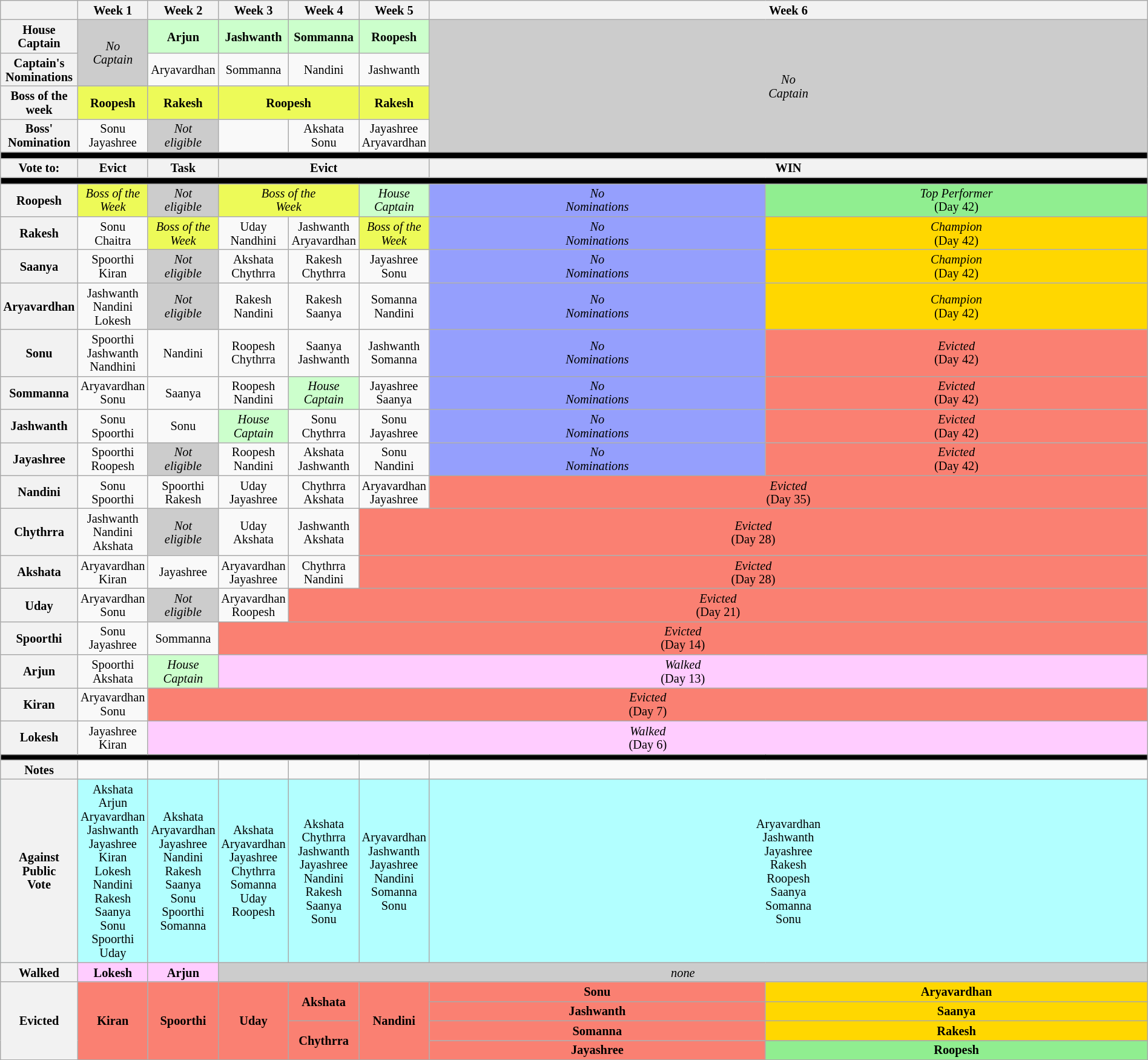<table class="wikitable" style="text-align:center; width:100%; font-size:85%; line-height:15px;">
<tr>
<th style="width: 5%;"></th>
<th style="width: 5%;">Week 1</th>
<th style="width: 5%;">Week 2</th>
<th style="width: 5%;">Week 3</th>
<th style="width: 5%;">Week 4</th>
<th style="width: 5%;">Week 5</th>
<th colspan="3">Week 6</th>
</tr>
<tr style="background:#cfc;">
<th>House<br>Captain</th>
<td rowspan="2" style="background:#ccc;"><em>No<br>Captain</em></td>
<td><strong>Arjun</strong></td>
<td><strong>Jashwanth</strong></td>
<td><strong>Sommanna</strong></td>
<td><strong>Roopesh</strong></td>
<td colspan="3" rowspan="4" bgcolor=#ccc><em>No<br>Captain</em></td>
</tr>
<tr>
<th>Captain's<br>Nominations</th>
<td>Aryavardhan</td>
<td>Sommanna</td>
<td>Nandini</td>
<td>Jashwanth</td>
</tr>
<tr>
<th>Boss of the week</th>
<td style="background:#edfa58;"><strong>Roopesh</strong></td>
<td style="background:#edfa58;"><strong>Rakesh</strong></td>
<td colspan="2" style="background:#edfa58;"><strong>Roopesh</strong></td>
<td style="background:#edfa58;"><strong>Rakesh</strong></td>
</tr>
<tr>
<th>Boss' Nomination</th>
<td>Sonu<br>Jayashree</td>
<td Bgcolor=#ccc><em>Not<br> eligible</em></td>
<td></td>
<td>Akshata <br>Sonu</td>
<td>Jayashree<br> Aryavardhan</td>
</tr>
<tr>
<td colspan="9" bgcolor="black"></td>
</tr>
<tr>
<th>Vote to:</th>
<th>Evict</th>
<th>Task</th>
<th colspan="3">Evict</th>
<th colspan="3">WIN</th>
</tr>
<tr>
<td colspan="9" bgcolor="black"></td>
</tr>
<tr>
<th>Roopesh</th>
<td style="background:#edfa58;"><em>Boss of the Week</em></td>
<td style="background:#ccc;"><em>Not<br>eligible</em></td>
<td colspan="2" style="background:#edfa58;"><em>Boss of the<br> Week</em></td>
<td bgcolor="#cfc"><em>House<br>Captain</em></td>
<td style="background:#959FFD;"><em>No<br>Nominations</em></td>
<td colspan="2" bgcolor="lightgreen"><em>Top Performer</em><br>(Day 42)</td>
</tr>
<tr>
<th>Rakesh</th>
<td>Sonu<br>Chaitra</td>
<td style="background:#edfa58;"><em>Boss of the Week</em></td>
<td>Uday<br>Nandhini</td>
<td>Jashwanth<br>Aryavardhan</td>
<td style="background:#edfa58;"><em>Boss of the<br> Week</em></td>
<td style="background:#959FFD;"><em>No<br>Nominations</em></td>
<td colspan="2" bgcolor="gold"><em>Champion</em><br>(Day 42)</td>
</tr>
<tr>
<th>Saanya</th>
<td>Spoorthi<br>Kiran</td>
<td style="background:#ccc;"><em>Not<br>eligible</em></td>
<td>Akshata<br>Chythrra</td>
<td>Rakesh<br>Chythrra</td>
<td>Jayashree<br>Sonu</td>
<td style="background:#959FFD;"><em>No<br>Nominations</em></td>
<td colspan="2" bgcolor="gold"><em>Champion</em><br>(Day 42)</td>
</tr>
<tr>
<th>Aryavardhan</th>
<td>Jashwanth<br>Nandini<br>Lokesh</td>
<td style="background:#ccc;"><em>Not<br>eligible</em></td>
<td>Rakesh<br>Nandini</td>
<td>Rakesh<br>Saanya</td>
<td>Somanna<br>Nandini</td>
<td style="background:#959FFD;"><em>No<br>Nominations</em></td>
<td colspan="2" bgcolor="gold"><em>Champion</em><br>(Day 42)</td>
</tr>
<tr>
<th>Sonu</th>
<td>Spoorthi<br>Jashwanth<br>Nandhini</td>
<td>Nandini</td>
<td>Roopesh<br>Chythrra</td>
<td>Saanya<br>Jashwanth</td>
<td>Jashwanth<br>Somanna</td>
<td style="background:#959FFD;"><em>No<br>Nominations</em></td>
<td colspan="2" bgcolor="salmon"><em>Evicted</em><br>(Day 42)</td>
</tr>
<tr>
<th>Sommanna</th>
<td>Aryavardhan<br>Sonu</td>
<td>Saanya</td>
<td>Roopesh<br>Nandini</td>
<td bgcolor="#cfc"><em>House<br>Captain</em></td>
<td>Jayashree<br>Saanya</td>
<td style="background:#959FFD;"><em>No<br>Nominations</em></td>
<td colspan="2" bgcolor="salmon"><em>Evicted</em><br>(Day 42)</td>
</tr>
<tr>
<th>Jashwanth</th>
<td>Sonu<br>Spoorthi</td>
<td>Sonu</td>
<td bgcolor="#cfc"><em>House<br>Captain</em></td>
<td>Sonu<br>Chythrra</td>
<td>Sonu<br>Jayashree</td>
<td style="background:#959FFD;"><em>No<br>Nominations</em></td>
<td colspan="2" bgcolor="salmon"><em>Evicted</em><br>(Day 42)</td>
</tr>
<tr>
<th>Jayashree</th>
<td>Spoorthi<br>Roopesh</td>
<td style="background:#ccc;"><em>Not<br>eligible</em></td>
<td>Roopesh<br>Nandini</td>
<td>Akshata<br>Jashwanth</td>
<td>Sonu<br>Nandini</td>
<td style="background:#959FFD;"><em>No<br>Nominations</em></td>
<td colspan="2" bgcolor="salmon"><em>Evicted</em><br>(Day 42)</td>
</tr>
<tr>
<th>Nandini</th>
<td>Sonu<br>Spoorthi</td>
<td>Spoorthi<br>Rakesh</td>
<td>Uday<br>Jayashree</td>
<td>Chythrra<br>Akshata</td>
<td>Aryavardhan<br>Jayashree</td>
<td colspan="3" bgcolor=salmon><em>Evicted</em><br>(Day 35)</td>
</tr>
<tr>
<th>Chythrra</th>
<td>Jashwanth<br>Nandini<br>Akshata</td>
<td style="background:#ccc;"><em>Not<br>eligible</em></td>
<td>Uday<br>Akshata</td>
<td>Jashwanth<br>Akshata</td>
<td colspan="4" bgcolor="salmon"><em>Evicted</em><br>(Day 28)</td>
</tr>
<tr>
<th>Akshata</th>
<td>Aryavardhan<br>Kiran</td>
<td>Jayashree</td>
<td>Aryavardhan<br>Jayashree</td>
<td>Chythrra<br>Nandini</td>
<td colspan="4" bgcolor="salmon"><em>Evicted</em><br>(Day 28)</td>
</tr>
<tr>
<th>Uday</th>
<td>Aryavardhan<br>Sonu</td>
<td style="background:#ccc;"><em>Not<br>eligible</em></td>
<td>Aryavardhan<br>Roopesh</td>
<td colspan="5" bgcolor="salmon"><em>Evicted</em><br>(Day 21)</td>
</tr>
<tr>
<th>Spoorthi</th>
<td>Sonu<br>Jayashree</td>
<td>Sommanna</td>
<td colspan="6" bgcolor="salmon"><em>Evicted</em><br> (Day 14)</td>
</tr>
<tr>
<th>Arjun</th>
<td>Spoorthi<br>Akshata</td>
<td bgcolor="#cfc"><em>House<br>Captain</em></td>
<td colspan="6" bgcolor="#fcf"><em>Walked</em><br>(Day 13)</td>
</tr>
<tr>
<th>Kiran</th>
<td>Aryavardhan<br>Sonu</td>
<td colspan="7" bgcolor="salmon"><em>Evicted</em><br>(Day 7)</td>
</tr>
<tr>
<th>Lokesh</th>
<td>Jayashree<br>Kiran</td>
<td colspan="7" bgcolor="#fcf"><em>Walked</em><br> (Day 6)</td>
</tr>
<tr>
<td colspan="9" bgcolor="black"></td>
</tr>
<tr>
<th>Notes</th>
<td></td>
<td></td>
<td></td>
<td></td>
<td></td>
<td colspan="3"></td>
</tr>
<tr style="background:#B2FFFF;">
<th>Against<br>Public<br>Vote</th>
<td>Akshata<br>Arjun<br>Aryavardhan<br>Jashwanth<br>Jayashree<br>Kiran<br>Lokesh<br>Nandini<br>Rakesh<br>Saanya<br>Sonu<br>Spoorthi<br>Uday</td>
<td>Akshata<br>Aryavardhan<br>Jayashree<br>Nandini<br>Rakesh<br>Saanya<br>Sonu<br>Spoorthi<br>Somanna</td>
<td>Akshata<br>Aryavardhan<br>Jayashree<br>Chythrra<br>Somanna<br>Uday<br>Roopesh</td>
<td>Akshata<br>Chythrra<br>Jashwanth<br>Jayashree<br>Nandini<br>Rakesh<br>Saanya<br>Sonu</td>
<td>Aryavardhan<br>Jashwanth<br>Jayashree<br>Nandini<br>Somanna<br>Sonu</td>
<td colspan="3">Aryavardhan<br>Jashwanth<br>Jayashree<br>Rakesh<br>Roopesh<br>Saanya<br>Somanna<br>Sonu</td>
</tr>
<tr>
<th>Walked</th>
<td bgcolor="#fcf"><strong>Lokesh</strong></td>
<td bgcolor="#fcf"><strong>Arjun</strong></td>
<td colspan="6" bgcolor="#ccc"><em>none</em></td>
</tr>
<tr>
<th rowspan="4">Evicted</th>
<td rowspan="4" bgcolor="salmon"><strong>Kiran</strong></td>
<td rowspan="4" bgcolor="salmon"><strong>Spoorthi</strong></td>
<td rowspan="4" bgcolor="salmon"><strong>Uday</strong></td>
<td rowspan="2" bgcolor="salmon"><strong>Akshata</strong></td>
<td rowspan="4" bgcolor="salmon"><strong>Nandini</strong></td>
<td colspan="2" bgcolor=salmon><strong>Sonu</strong></td>
<td bgcolor="gold"><strong>Aryavardhan</strong></td>
</tr>
<tr bgcolor=salmon>
<td colspan="2"><strong>Jashwanth</strong></td>
<td bgcolor="gold"><strong>Saanya</strong></td>
</tr>
<tr bgcolor=salmon>
<td rowspan="2" bgcolor="salmon"><strong>Chythrra</strong></td>
<td colspan="2"><strong>Somanna</strong></td>
<td bgcolor="gold"><strong>Rakesh</strong></td>
</tr>
<tr bgcolor=salmon>
<td colspan="2"><strong>Jayashree</strong></td>
<td bgcolor="lightgreen"><strong>Roopesh</strong></td>
</tr>
<tr>
</tr>
</table>
